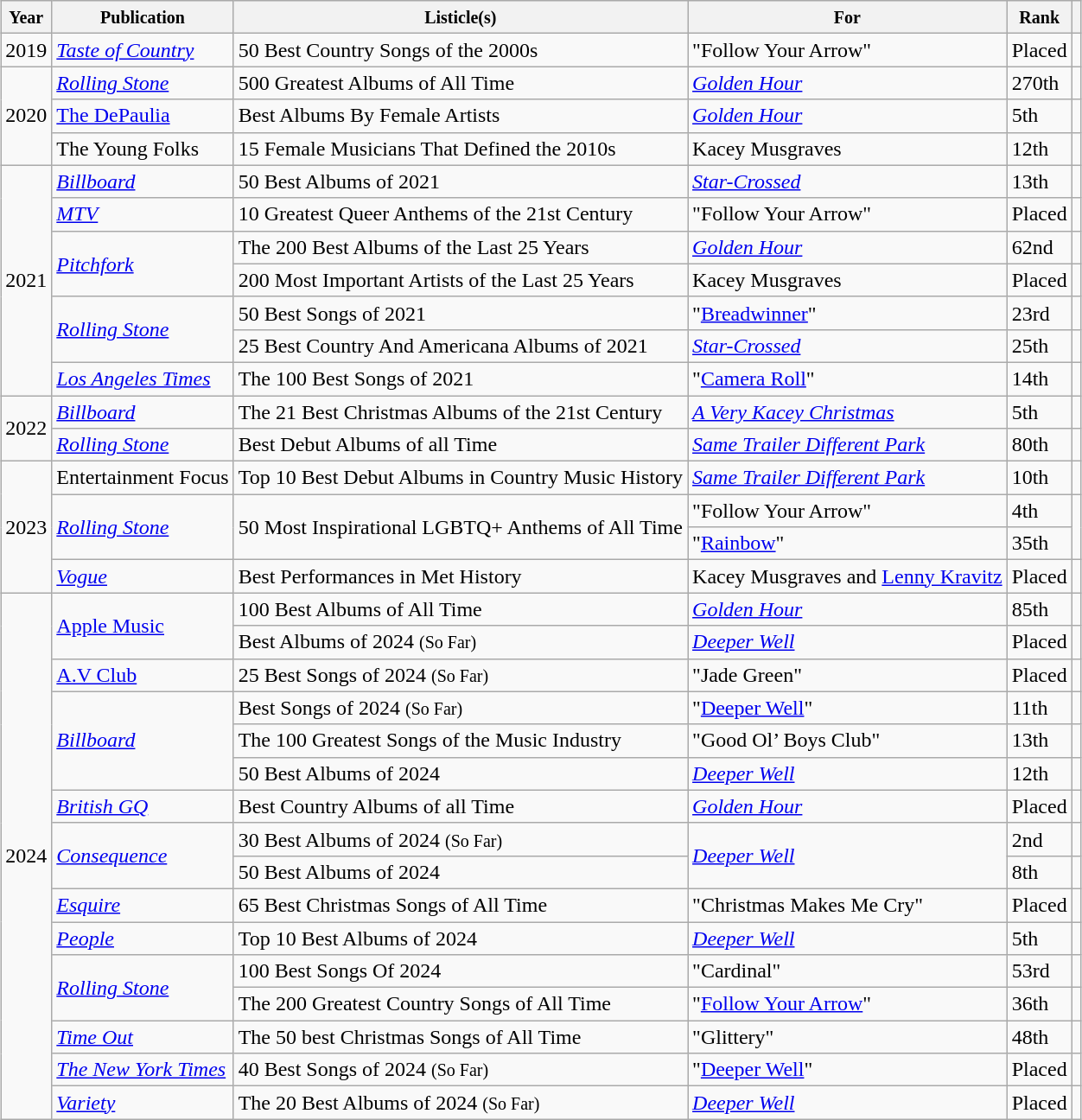<table class="wikitable sortable plainrowheaders" style="margin-left: auto; margin-right: auto; border: none;">
<tr>
<th><small>Year</small></th>
<th><small>Publication</small></th>
<th scope="col"><small>Listicle(s)</small></th>
<th><small>For</small></th>
<th scope="col"><small>Rank</small></th>
<th class="unsortable"></th>
</tr>
<tr>
<td>2019</td>
<td><em><a href='#'>Taste of Country</a></em></td>
<td>50 Best Country Songs of the 2000s</td>
<td>"Follow Your Arrow"</td>
<td>Placed</td>
<td></td>
</tr>
<tr>
<td rowspan="3">2020</td>
<td><em><a href='#'>Rolling Stone</a></em></td>
<td>500 Greatest Albums of All Time</td>
<td><em><a href='#'>Golden Hour</a></em></td>
<td>270th</td>
<td></td>
</tr>
<tr>
<td><a href='#'>The DePaulia</a></td>
<td>Best Albums By Female Artists</td>
<td><em><a href='#'>Golden Hour</a></em></td>
<td>5th</td>
<td></td>
</tr>
<tr>
<td>The Young Folks</td>
<td>15 Female Musicians That Defined the 2010s</td>
<td>Kacey Musgraves</td>
<td>12th</td>
<td></td>
</tr>
<tr>
<td rowspan="7">2021</td>
<td><em><a href='#'>Billboard</a></em></td>
<td>50 Best Albums of 2021</td>
<td><em><a href='#'>Star-Crossed</a></em></td>
<td>13th</td>
<td></td>
</tr>
<tr>
<td><em><a href='#'>MTV</a></em></td>
<td>10 Greatest Queer Anthems of the 21st Century</td>
<td>"Follow Your Arrow"</td>
<td>Placed</td>
<td></td>
</tr>
<tr>
<td rowspan="2"><a href='#'><em>Pitchfork</em></a></td>
<td>The 200 Best Albums of the Last 25 Years</td>
<td><em><a href='#'>Golden Hour</a></em></td>
<td>62nd</td>
<td></td>
</tr>
<tr>
<td>200 Most Important Artists of the Last 25 Years</td>
<td>Kacey Musgraves</td>
<td>Placed</td>
<td></td>
</tr>
<tr>
<td rowspan="2"><em><a href='#'>Rolling Stone</a></em></td>
<td>50 Best Songs of 2021</td>
<td>"<a href='#'>Breadwinner</a>"</td>
<td>23rd</td>
<td></td>
</tr>
<tr>
<td>25 Best Country And Americana Albums of 2021</td>
<td><em><a href='#'>Star-Crossed</a></em></td>
<td>25th</td>
<td></td>
</tr>
<tr>
<td><em><a href='#'>Los Angeles Times</a></em></td>
<td>The 100 Best Songs of 2021</td>
<td>"<a href='#'>Camera Roll</a>"</td>
<td>14th</td>
<td></td>
</tr>
<tr>
<td rowspan="2">2022</td>
<td><em><a href='#'>Billboard</a></em></td>
<td>The 21 Best Christmas Albums of the 21st Century</td>
<td><em><a href='#'>A Very Kacey Christmas</a></em></td>
<td>5th</td>
<td></td>
</tr>
<tr>
<td><em><a href='#'>Rolling Stone</a></em></td>
<td>Best Debut Albums of all Time</td>
<td><em><a href='#'>Same Trailer Different Park</a></em></td>
<td>80th</td>
<td></td>
</tr>
<tr>
<td rowspan="4">2023</td>
<td>Entertainment Focus</td>
<td>Top 10 Best Debut Albums in Country Music History</td>
<td><em><a href='#'>Same Trailer Different Park</a></em></td>
<td>10th</td>
<td></td>
</tr>
<tr>
<td rowspan="2"><em><a href='#'>Rolling Stone</a></em></td>
<td rowspan="2">50 Most Inspirational LGBTQ+ Anthems of All Time</td>
<td>"Follow Your Arrow"</td>
<td>4th</td>
<td rowspan="2"></td>
</tr>
<tr>
<td>"<a href='#'>Rainbow</a>"</td>
<td>35th</td>
</tr>
<tr>
<td><a href='#'><em>Vogue</em></a></td>
<td>Best Performances in Met History</td>
<td>Kacey Musgraves and <a href='#'>Lenny Kravitz</a></td>
<td>Placed</td>
<td></td>
</tr>
<tr>
<td rowspan="16">2024</td>
<td rowspan="2"><a href='#'>Apple Music</a></td>
<td>100 Best Albums of All Time</td>
<td><em><a href='#'>Golden Hour</a></em></td>
<td>85th</td>
<td></td>
</tr>
<tr>
<td>Best Albums of 2024 <small>(So Far)</small></td>
<td><em><a href='#'>Deeper Well</a></em></td>
<td>Placed</td>
<td></td>
</tr>
<tr>
<td><a href='#'>A.V Club</a></td>
<td>25 Best Songs of 2024 <small>(So Far)</small></td>
<td>"Jade Green"</td>
<td>Placed</td>
<td></td>
</tr>
<tr>
<td rowspan="3"><em><a href='#'>Billboard</a></em></td>
<td>Best Songs of 2024 <small>(So Far)</small></td>
<td>"<a href='#'>Deeper Well</a>"</td>
<td>11th</td>
<td></td>
</tr>
<tr>
<td>The 100 Greatest Songs of the Music Industry</td>
<td>"Good Ol’ Boys Club"</td>
<td>13th</td>
<td></td>
</tr>
<tr>
<td>50 Best Albums of 2024</td>
<td><em><a href='#'>Deeper Well</a></em></td>
<td>12th</td>
<td></td>
</tr>
<tr>
<td><em><a href='#'>British GQ</a></em></td>
<td>Best Country Albums of all Time</td>
<td><em><a href='#'>Golden Hour</a></em></td>
<td>Placed</td>
<td></td>
</tr>
<tr>
<td rowspan="2"><em><a href='#'>Consequence</a></em></td>
<td>30 Best Albums of 2024 <small>(So Far)</small></td>
<td rowspan="2"><em><a href='#'>Deeper Well</a></em></td>
<td>2nd</td>
<td></td>
</tr>
<tr>
<td>50 Best Albums of 2024</td>
<td>8th</td>
<td></td>
</tr>
<tr>
<td><a href='#'><em>Esquire</em></a></td>
<td>65 Best Christmas Songs of All Time</td>
<td>"Christmas Makes Me Cry"</td>
<td>Placed</td>
<td></td>
</tr>
<tr>
<td><em><a href='#'>People</a></em></td>
<td>Top 10 Best Albums of 2024</td>
<td><em><a href='#'>Deeper Well</a></em></td>
<td>5th</td>
<td></td>
</tr>
<tr>
<td rowspan="2"><em><a href='#'>Rolling Stone</a></em></td>
<td>100 Best Songs Of 2024</td>
<td>"Cardinal"</td>
<td>53rd</td>
<td></td>
</tr>
<tr>
<td>The 200 Greatest Country Songs of All Time</td>
<td>"<a href='#'>Follow Your Arrow</a>"</td>
<td>36th</td>
<td></td>
</tr>
<tr>
<td><a href='#'><em>Time Out</em></a></td>
<td>The 50 best Christmas Songs of All Time</td>
<td>"Glittery"</td>
<td>48th</td>
<td></td>
</tr>
<tr>
<td><em><a href='#'>The New York Times</a></em></td>
<td>40 Best Songs of 2024 <small>(So Far)</small></td>
<td>"<a href='#'>Deeper Well</a>"</td>
<td>Placed</td>
<td></td>
</tr>
<tr>
<td><a href='#'><em>Variety</em></a></td>
<td>The 20 Best Albums of 2024 <small>(So Far)</small></td>
<td><em><a href='#'>Deeper Well</a></em></td>
<td>Placed</td>
<td></td>
</tr>
</table>
